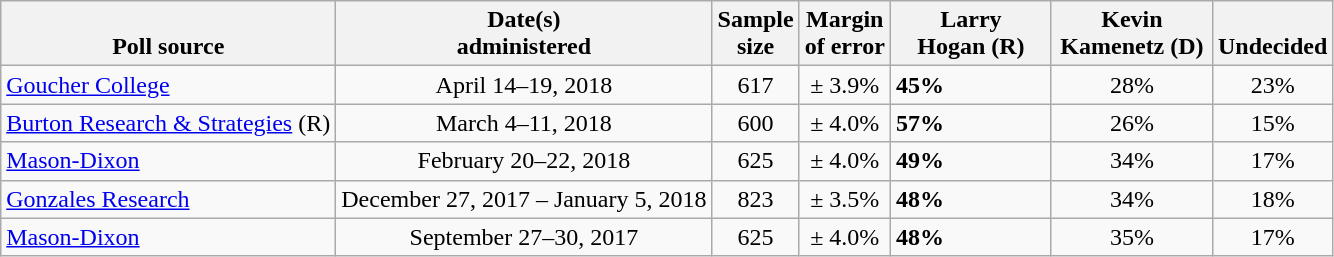<table class="wikitable">
<tr valign=bottom>
<th>Poll source</th>
<th>Date(s)<br>administered</th>
<th>Sample<br>size</th>
<th>Margin<br>of error</th>
<th style="width:100px;">Larry<br>Hogan (R)</th>
<th style="width:100px;">Kevin<br>Kamenetz (D)</th>
<th>Undecided</th>
</tr>
<tr>
<td><a href='#'>Goucher College</a></td>
<td align=center>April 14–19, 2018</td>
<td align=center>617</td>
<td align=center>± 3.9%</td>
<td><strong>45%</strong></td>
<td align=center>28%</td>
<td align=center>23%</td>
</tr>
<tr>
<td><a href='#'>Burton Research & Strategies</a> (R)</td>
<td align=center>March 4–11, 2018</td>
<td align=center>600</td>
<td align=center>± 4.0%</td>
<td><strong>57%</strong></td>
<td align=center>26%</td>
<td align=center>15%</td>
</tr>
<tr>
<td><a href='#'>Mason-Dixon</a></td>
<td align=center>February 20–22, 2018</td>
<td align=center>625</td>
<td align=center>± 4.0%</td>
<td><strong>49%</strong></td>
<td align=center>34%</td>
<td align=center>17%</td>
</tr>
<tr>
<td><a href='#'>Gonzales Research</a></td>
<td align=center>December 27, 2017 – January 5, 2018</td>
<td align=center>823</td>
<td align=center>± 3.5%</td>
<td><strong>48%</strong></td>
<td align=center>34%</td>
<td align=center>18%</td>
</tr>
<tr>
<td><a href='#'>Mason-Dixon</a></td>
<td align=center>September 27–30, 2017</td>
<td align=center>625</td>
<td align=center>± 4.0%</td>
<td><strong>48%</strong></td>
<td align=center>35%</td>
<td align=center>17%</td>
</tr>
</table>
